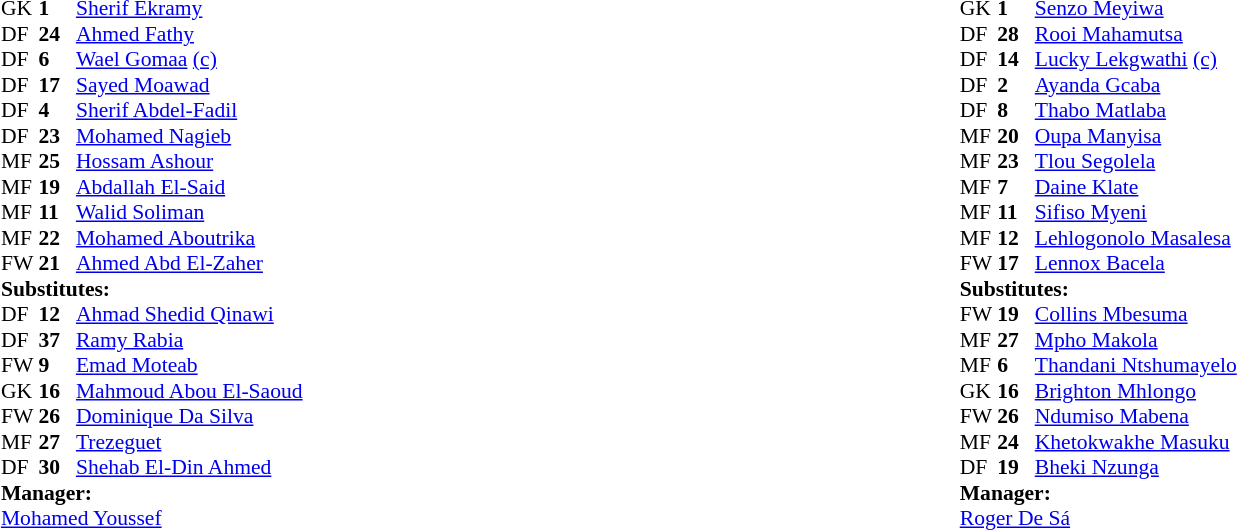<table width=100%>
<tr>
<td valign="top" width="50%"><br><table style="font-size:90%" cellspacing="0" cellpadding="0" align=center>
<tr>
<th width=25></th>
<th width=25></th>
</tr>
<tr>
<td>GK</td>
<td><strong>1</strong></td>
<td> <a href='#'>Sherif Ekramy</a></td>
</tr>
<tr>
<td>DF</td>
<td><strong>24</strong></td>
<td> <a href='#'>Ahmed Fathy</a></td>
</tr>
<tr>
<td>DF</td>
<td><strong>6</strong></td>
<td> <a href='#'>Wael Gomaa</a> <a href='#'>(c)</a></td>
</tr>
<tr>
<td>DF</td>
<td><strong>17</strong></td>
<td> <a href='#'>Sayed Moawad</a></td>
</tr>
<tr>
<td>DF</td>
<td><strong>4</strong></td>
<td> <a href='#'>Sherif Abdel-Fadil</a></td>
<td></td>
</tr>
<tr>
<td>DF</td>
<td><strong>23</strong></td>
<td> <a href='#'>Mohamed Nagieb</a></td>
</tr>
<tr>
<td>MF</td>
<td><strong>25</strong></td>
<td> <a href='#'>Hossam Ashour</a></td>
</tr>
<tr>
<td>MF</td>
<td><strong>19</strong></td>
<td> <a href='#'>Abdallah El-Said</a></td>
</tr>
<tr>
<td>MF</td>
<td><strong>11</strong></td>
<td> <a href='#'>Walid Soliman</a></td>
<td></td>
<td></td>
</tr>
<tr>
<td>MF</td>
<td><strong>22</strong></td>
<td> <a href='#'>Mohamed Aboutrika</a></td>
<td></td>
<td></td>
</tr>
<tr>
<td>FW</td>
<td><strong>21</strong></td>
<td> <a href='#'>Ahmed Abd El-Zaher</a></td>
<td></td>
<td></td>
</tr>
<tr>
<td colspan=3><strong>Substitutes:</strong></td>
</tr>
<tr>
<td>DF</td>
<td><strong>12</strong></td>
<td> <a href='#'>Ahmad Shedid Qinawi</a></td>
<td></td>
<td></td>
</tr>
<tr>
<td>DF</td>
<td><strong>37</strong></td>
<td> <a href='#'>Ramy Rabia</a></td>
<td></td>
<td></td>
</tr>
<tr>
<td>FW</td>
<td><strong>9</strong></td>
<td> <a href='#'>Emad Moteab</a></td>
<td></td>
<td></td>
</tr>
<tr>
<td>GK</td>
<td><strong>16</strong></td>
<td> <a href='#'>Mahmoud Abou El-Saoud</a></td>
</tr>
<tr>
<td>FW</td>
<td><strong>26</strong></td>
<td> <a href='#'>Dominique Da Silva</a></td>
</tr>
<tr>
<td>MF</td>
<td><strong>27</strong></td>
<td> <a href='#'>Trezeguet</a></td>
</tr>
<tr>
<td>DF</td>
<td><strong>30</strong></td>
<td> <a href='#'>Shehab El-Din Ahmed</a></td>
</tr>
<tr>
<td colspan=3><strong>Manager:</strong></td>
</tr>
<tr>
<td colspan=4> <a href='#'>Mohamed Youssef</a></td>
</tr>
</table>
</td>
<td valign="top" width="50%"><br><table style="font-size:90%" cellspacing="0" cellpadding="0" align=center>
<tr>
<th width=25></th>
<th width=25></th>
</tr>
<tr>
<td>GK</td>
<td><strong>1</strong></td>
<td> <a href='#'>Senzo Meyiwa</a></td>
</tr>
<tr>
<td>DF</td>
<td><strong>28</strong></td>
<td> <a href='#'>Rooi Mahamutsa</a></td>
</tr>
<tr>
<td>DF</td>
<td><strong>14</strong></td>
<td> <a href='#'>Lucky Lekgwathi</a> <a href='#'>(c)</a></td>
</tr>
<tr>
<td>DF</td>
<td><strong>2</strong></td>
<td> <a href='#'>Ayanda Gcaba</a></td>
</tr>
<tr>
<td>DF</td>
<td><strong>8</strong></td>
<td> <a href='#'>Thabo Matlaba</a></td>
</tr>
<tr>
<td>MF</td>
<td><strong>20</strong></td>
<td> <a href='#'>Oupa Manyisa</a></td>
</tr>
<tr>
<td>MF</td>
<td><strong>23</strong></td>
<td> <a href='#'>Tlou Segolela</a></td>
<td></td>
<td></td>
</tr>
<tr>
<td>MF</td>
<td><strong>7</strong></td>
<td> <a href='#'>Daine Klate</a></td>
<td></td>
<td></td>
</tr>
<tr>
<td>MF</td>
<td><strong>11</strong></td>
<td> <a href='#'>Sifiso Myeni</a></td>
</tr>
<tr>
<td>MF</td>
<td><strong>12</strong></td>
<td> <a href='#'>Lehlogonolo Masalesa</a></td>
</tr>
<tr>
<td>FW</td>
<td><strong>17</strong></td>
<td> <a href='#'>Lennox Bacela</a></td>
</tr>
<tr>
<td colspan=3><strong>Substitutes:</strong></td>
</tr>
<tr>
<td>FW</td>
<td><strong>19</strong></td>
<td> <a href='#'>Collins Mbesuma</a></td>
<td></td>
<td></td>
</tr>
<tr>
<td>MF</td>
<td><strong>27</strong></td>
<td> <a href='#'>Mpho Makola</a></td>
<td></td>
<td></td>
</tr>
<tr>
<td>MF</td>
<td><strong>6</strong></td>
<td> <a href='#'>Thandani Ntshumayelo</a></td>
<td></td>
<td></td>
</tr>
<tr>
<td>GK</td>
<td><strong>16</strong></td>
<td> <a href='#'>Brighton Mhlongo</a></td>
</tr>
<tr>
<td>FW</td>
<td><strong>26</strong></td>
<td> <a href='#'>Ndumiso Mabena</a></td>
</tr>
<tr>
<td>MF</td>
<td><strong>24</strong></td>
<td> <a href='#'>Khetokwakhe Masuku</a></td>
</tr>
<tr>
<td>DF</td>
<td><strong>19</strong></td>
<td> <a href='#'>Bheki Nzunga</a></td>
</tr>
<tr>
<td colspan=3><strong>Manager:</strong></td>
</tr>
<tr>
<td colspan=4> <a href='#'>Roger De Sá</a></td>
</tr>
</table>
</td>
</tr>
</table>
